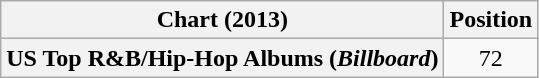<table class="wikitable plainrowheaders" style="text-align:center">
<tr>
<th scope="col">Chart (2013)</th>
<th scope="col">Position</th>
</tr>
<tr>
<th scope="row">US Top R&B/Hip-Hop Albums (<em>Billboard</em>)</th>
<td>72</td>
</tr>
</table>
